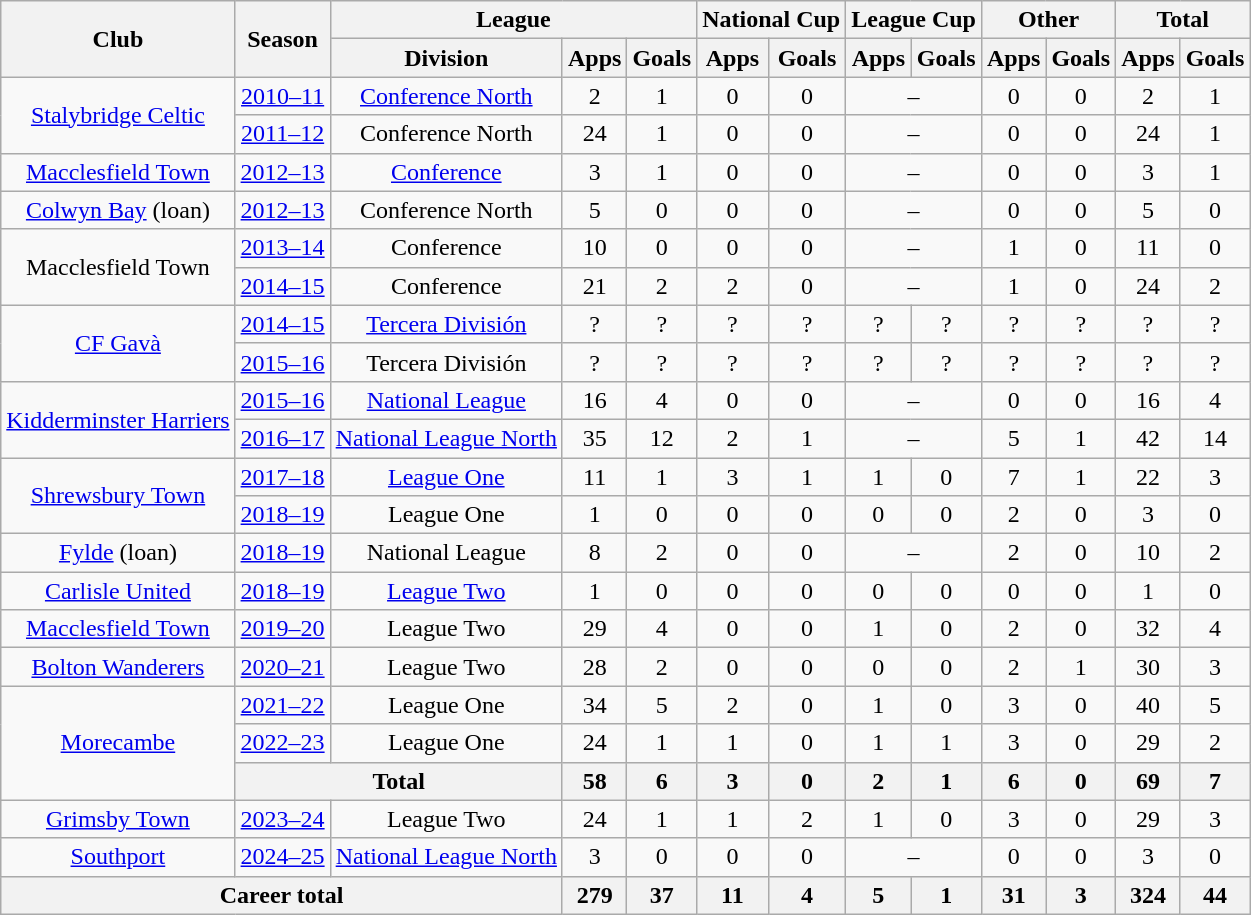<table class="wikitable" style="text-align: center">
<tr>
<th rowspan="2">Club</th>
<th rowspan="2">Season</th>
<th colspan="3">League</th>
<th colspan="2">National Cup</th>
<th colspan="2">League Cup</th>
<th colspan="2">Other</th>
<th colspan="2">Total</th>
</tr>
<tr>
<th>Division</th>
<th>Apps</th>
<th>Goals</th>
<th>Apps</th>
<th>Goals</th>
<th>Apps</th>
<th>Goals</th>
<th>Apps</th>
<th>Goals</th>
<th>Apps</th>
<th>Goals</th>
</tr>
<tr>
<td rowspan="2"><a href='#'>Stalybridge Celtic</a></td>
<td><a href='#'>2010–11</a></td>
<td><a href='#'>Conference North</a></td>
<td>2</td>
<td>1</td>
<td>0</td>
<td>0</td>
<td colspan="2">–</td>
<td>0</td>
<td>0</td>
<td>2</td>
<td>1</td>
</tr>
<tr>
<td><a href='#'>2011–12</a></td>
<td>Conference North</td>
<td>24</td>
<td>1</td>
<td>0</td>
<td>0</td>
<td colspan="2">–</td>
<td>0</td>
<td>0</td>
<td>24</td>
<td>1</td>
</tr>
<tr>
<td><a href='#'>Macclesfield Town</a></td>
<td><a href='#'>2012–13</a></td>
<td><a href='#'>Conference</a></td>
<td>3</td>
<td>1</td>
<td>0</td>
<td>0</td>
<td colspan="2">–</td>
<td>0</td>
<td>0</td>
<td>3</td>
<td>1</td>
</tr>
<tr>
<td><a href='#'>Colwyn Bay</a> (loan)</td>
<td><a href='#'>2012–13</a></td>
<td>Conference North</td>
<td>5</td>
<td>0</td>
<td>0</td>
<td>0</td>
<td colspan="2">–</td>
<td>0</td>
<td>0</td>
<td>5</td>
<td>0</td>
</tr>
<tr>
<td rowspan="2">Macclesfield Town</td>
<td><a href='#'>2013–14</a></td>
<td>Conference</td>
<td>10</td>
<td>0</td>
<td>0</td>
<td>0</td>
<td colspan="2">–</td>
<td>1</td>
<td>0</td>
<td>11</td>
<td>0</td>
</tr>
<tr>
<td><a href='#'>2014–15</a></td>
<td>Conference</td>
<td>21</td>
<td>2</td>
<td>2</td>
<td>0</td>
<td colspan="2">–</td>
<td>1</td>
<td>0</td>
<td>24</td>
<td>2</td>
</tr>
<tr>
<td rowspan="2"><a href='#'>CF Gavà</a></td>
<td><a href='#'>2014–15</a></td>
<td><a href='#'>Tercera División</a></td>
<td>?</td>
<td>?</td>
<td>?</td>
<td>?</td>
<td>?</td>
<td>?</td>
<td>?</td>
<td>?</td>
<td>?</td>
<td>?</td>
</tr>
<tr>
<td><a href='#'>2015–16</a></td>
<td>Tercera División</td>
<td>?</td>
<td>?</td>
<td>?</td>
<td>?</td>
<td>?</td>
<td>?</td>
<td>?</td>
<td>?</td>
<td>?</td>
<td>?</td>
</tr>
<tr>
<td rowspan="2"><a href='#'>Kidderminster Harriers</a></td>
<td><a href='#'>2015–16</a></td>
<td><a href='#'>National League</a></td>
<td>16</td>
<td>4</td>
<td>0</td>
<td>0</td>
<td colspan="2">–</td>
<td>0</td>
<td>0</td>
<td>16</td>
<td>4</td>
</tr>
<tr>
<td><a href='#'>2016–17</a></td>
<td><a href='#'>National League North</a></td>
<td>35</td>
<td>12</td>
<td>2</td>
<td>1</td>
<td colspan="2">–</td>
<td>5</td>
<td>1</td>
<td>42</td>
<td>14</td>
</tr>
<tr>
<td rowspan="2"><a href='#'>Shrewsbury Town</a></td>
<td><a href='#'>2017–18</a></td>
<td><a href='#'>League One</a></td>
<td>11</td>
<td>1</td>
<td>3</td>
<td>1</td>
<td>1</td>
<td>0</td>
<td>7</td>
<td>1</td>
<td>22</td>
<td>3</td>
</tr>
<tr>
<td><a href='#'>2018–19</a></td>
<td>League One</td>
<td>1</td>
<td>0</td>
<td>0</td>
<td>0</td>
<td>0</td>
<td>0</td>
<td>2</td>
<td>0</td>
<td>3</td>
<td>0</td>
</tr>
<tr>
<td><a href='#'>Fylde</a> (loan)</td>
<td><a href='#'>2018–19</a></td>
<td>National League</td>
<td>8</td>
<td>2</td>
<td>0</td>
<td>0</td>
<td colspan="2">–</td>
<td>2</td>
<td>0</td>
<td>10</td>
<td>2</td>
</tr>
<tr>
<td><a href='#'>Carlisle United</a></td>
<td><a href='#'>2018–19</a></td>
<td><a href='#'>League Two</a></td>
<td>1</td>
<td>0</td>
<td>0</td>
<td>0</td>
<td>0</td>
<td>0</td>
<td>0</td>
<td>0</td>
<td>1</td>
<td>0</td>
</tr>
<tr>
<td><a href='#'>Macclesfield Town</a></td>
<td><a href='#'>2019–20</a></td>
<td>League Two</td>
<td>29</td>
<td>4</td>
<td>0</td>
<td>0</td>
<td>1</td>
<td>0</td>
<td>2</td>
<td>0</td>
<td>32</td>
<td>4</td>
</tr>
<tr>
<td><a href='#'>Bolton Wanderers</a></td>
<td><a href='#'>2020–21</a></td>
<td>League Two</td>
<td>28</td>
<td>2</td>
<td>0</td>
<td>0</td>
<td>0</td>
<td>0</td>
<td>2</td>
<td>1</td>
<td>30</td>
<td>3</td>
</tr>
<tr>
<td rowspan="3"><a href='#'>Morecambe</a></td>
<td><a href='#'>2021–22</a></td>
<td>League One</td>
<td>34</td>
<td>5</td>
<td>2</td>
<td>0</td>
<td>1</td>
<td>0</td>
<td>3</td>
<td>0</td>
<td>40</td>
<td>5</td>
</tr>
<tr>
<td><a href='#'>2022–23</a></td>
<td>League One</td>
<td>24</td>
<td>1</td>
<td>1</td>
<td>0</td>
<td>1</td>
<td>1</td>
<td>3</td>
<td>0</td>
<td>29</td>
<td>2</td>
</tr>
<tr>
<th colspan="2">Total</th>
<th>58</th>
<th>6</th>
<th>3</th>
<th>0</th>
<th>2</th>
<th>1</th>
<th>6</th>
<th>0</th>
<th>69</th>
<th>7</th>
</tr>
<tr>
<td><a href='#'>Grimsby Town</a></td>
<td><a href='#'>2023–24</a></td>
<td>League Two</td>
<td>24</td>
<td>1</td>
<td>1</td>
<td>2</td>
<td>1</td>
<td>0</td>
<td>3</td>
<td>0</td>
<td>29</td>
<td>3</td>
</tr>
<tr>
<td><a href='#'>Southport</a></td>
<td><a href='#'>2024–25</a></td>
<td><a href='#'>National League North</a></td>
<td>3</td>
<td>0</td>
<td>0</td>
<td>0</td>
<td colspan="2">–</td>
<td>0</td>
<td>0</td>
<td>3</td>
<td>0</td>
</tr>
<tr>
<th colspan="3">Career total</th>
<th>279</th>
<th>37</th>
<th>11</th>
<th>4</th>
<th>5</th>
<th>1</th>
<th>31</th>
<th>3</th>
<th>324</th>
<th>44</th>
</tr>
</table>
